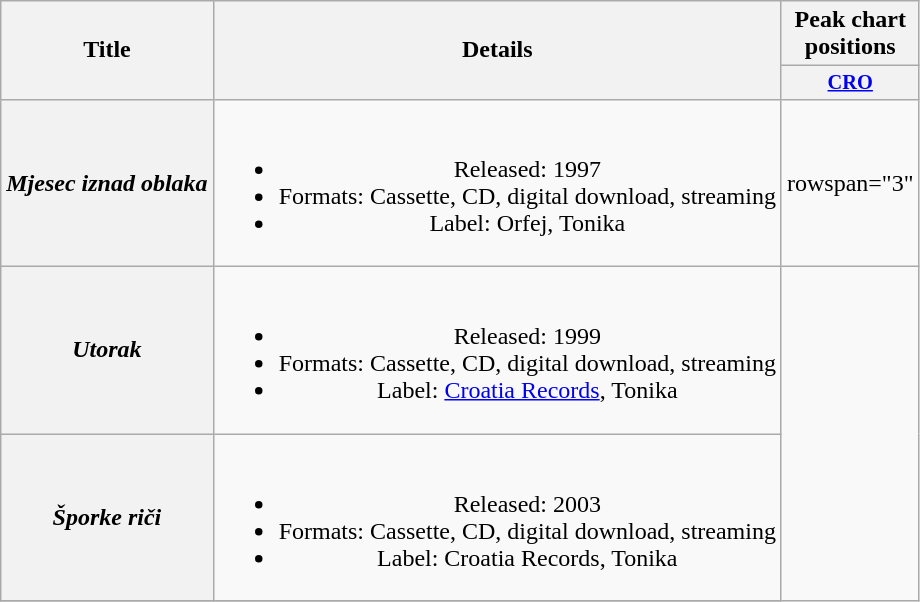<table class="wikitable plainrowheaders" style="text-align:center;">
<tr>
<th scope="col" rowspan="2">Title</th>
<th scope="col" rowspan="2">Details</th>
<th scope="col" colspan="1">Peak chart positions</th>
</tr>
<tr>
<th scope="col" style="width:3em;font-size:85%;"><a href='#'>CRO</a><br></th>
</tr>
<tr>
<th scope="row"><em>Mjesec iznad oblaka</em></th>
<td><br><ul><li>Released: 1997</li><li>Formats: Cassette, CD, digital download, streaming</li><li>Label: Orfej, Tonika</li></ul></td>
<td>rowspan="3" </td>
</tr>
<tr>
<th scope="row"><em>Utorak</em></th>
<td><br><ul><li>Released: 1999</li><li>Formats: Cassette, CD, digital download, streaming</li><li>Label: <a href='#'>Croatia Records</a>, Tonika</li></ul></td>
</tr>
<tr>
<th scope="row"><em>Šporke riči</em></th>
<td><br><ul><li>Released: 2003</li><li>Formats: Cassette, CD, digital download, streaming</li><li>Label: Croatia Records, Tonika</li></ul></td>
</tr>
<tr>
</tr>
</table>
